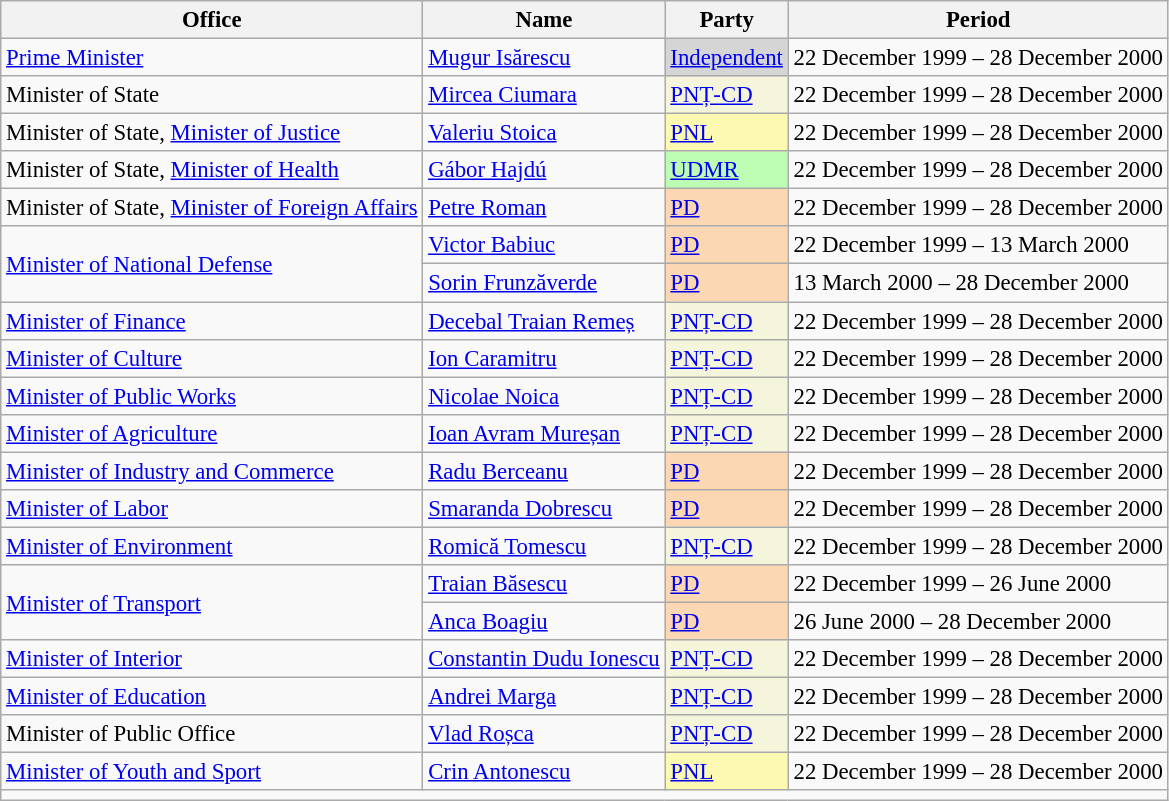<table class="wikitable" style="font-size: 95%;">
<tr>
<th>Office</th>
<th>Name</th>
<th>Party</th>
<th>Period</th>
</tr>
<tr>
<td><a href='#'>Prime Minister</a></td>
<td><a href='#'>Mugur Isărescu</a></td>
<td bgcolor="d5d5d5"><a href='#'>Independent</a></td>
<td>22 December 1999 – 28 December 2000</td>
</tr>
<tr>
<td>Minister of State</td>
<td><a href='#'>Mircea Ciumara</a></td>
<td bgcolor="f5f5dc"><a href='#'>PNȚ-CD</a></td>
<td>22 December 1999 – 28 December 2000</td>
</tr>
<tr>
<td>Minister of State, <a href='#'>Minister of Justice</a></td>
<td><a href='#'>Valeriu Stoica</a></td>
<td bgcolor="fcf9b3"><a href='#'>PNL</a></td>
<td>22 December 1999 – 28 December 2000</td>
</tr>
<tr>
<td>Minister of State, <a href='#'>Minister of Health</a></td>
<td><a href='#'>Gábor Hajdú</a></td>
<td bgcolor="bdfcb3"><a href='#'>UDMR</a></td>
<td>22 December 1999 – 28 December 2000</td>
</tr>
<tr>
<td>Minister of State, <a href='#'>Minister of Foreign Affairs</a></td>
<td><a href='#'>Petre Roman</a></td>
<td bgcolor="fcd7b3"><a href='#'>PD</a></td>
<td>22 December 1999 – 28 December 2000</td>
</tr>
<tr>
<td rowspan=2><a href='#'>Minister of National Defense</a></td>
<td><a href='#'>Victor Babiuc</a></td>
<td bgcolor="fcd7b3"><a href='#'>PD</a></td>
<td>22 December 1999 – 13 March 2000</td>
</tr>
<tr>
<td><a href='#'>Sorin Frunzăverde</a></td>
<td bgcolor="fcd7b3"><a href='#'>PD</a></td>
<td>13 March 2000 – 28 December 2000</td>
</tr>
<tr>
<td><a href='#'>Minister of Finance</a></td>
<td><a href='#'>Decebal Traian Remeș</a></td>
<td bgcolor="f5f5dc"><a href='#'>PNȚ-CD</a></td>
<td>22 December 1999 – 28 December 2000</td>
</tr>
<tr>
<td><a href='#'>Minister of Culture</a></td>
<td><a href='#'>Ion Caramitru</a></td>
<td bgcolor="f5f5dc"><a href='#'>PNȚ-CD</a></td>
<td>22 December 1999 – 28 December 2000</td>
</tr>
<tr>
<td><a href='#'>Minister of Public Works</a></td>
<td><a href='#'>Nicolae Noica</a></td>
<td bgcolor="f5f5dc"><a href='#'>PNȚ-CD</a></td>
<td>22 December 1999 – 28 December 2000</td>
</tr>
<tr>
<td><a href='#'>Minister of Agriculture</a></td>
<td><a href='#'>Ioan Avram Mureșan</a></td>
<td bgcolor="f5f5dc"><a href='#'>PNȚ-CD</a></td>
<td>22 December 1999 – 28 December 2000</td>
</tr>
<tr>
<td><a href='#'>Minister of Industry and Commerce</a></td>
<td><a href='#'>Radu Berceanu</a></td>
<td bgcolor="fcd7b3"><a href='#'>PD</a></td>
<td>22 December 1999 – 28 December 2000</td>
</tr>
<tr>
<td><a href='#'>Minister of Labor</a></td>
<td><a href='#'>Smaranda Dobrescu</a></td>
<td bgcolor="fcd7b3"><a href='#'>PD</a></td>
<td>22 December 1999 – 28 December 2000</td>
</tr>
<tr>
<td><a href='#'>Minister of Environment</a></td>
<td><a href='#'>Romică Tomescu</a></td>
<td bgcolor="f5f5dc"><a href='#'>PNȚ-CD</a></td>
<td>22 December 1999 – 28 December 2000</td>
</tr>
<tr>
<td rowspan=2><a href='#'>Minister of Transport</a></td>
<td><a href='#'>Traian Băsescu</a></td>
<td bgcolor="fcd7b3"><a href='#'>PD</a></td>
<td>22 December 1999 – 26 June 2000</td>
</tr>
<tr>
<td><a href='#'>Anca Boagiu</a></td>
<td bgcolor="fcd7b3"><a href='#'>PD</a></td>
<td>26 June 2000 – 28 December 2000</td>
</tr>
<tr>
<td><a href='#'>Minister of Interior</a></td>
<td><a href='#'>Constantin Dudu Ionescu</a></td>
<td bgcolor="f5f5dc"><a href='#'>PNȚ-CD</a></td>
<td>22 December 1999 – 28 December 2000</td>
</tr>
<tr>
<td><a href='#'>Minister of Education</a></td>
<td><a href='#'>Andrei Marga</a></td>
<td bgcolor="f5f5dc"><a href='#'>PNȚ-CD</a></td>
<td>22 December 1999 – 28 December 2000</td>
</tr>
<tr>
<td>Minister of Public Office</td>
<td><a href='#'>Vlad Roșca</a></td>
<td bgcolor="f5f5dc"><a href='#'>PNȚ-CD</a></td>
<td>22 December 1999 – 28 December 2000</td>
</tr>
<tr>
<td><a href='#'>Minister of Youth and Sport</a></td>
<td><a href='#'>Crin Antonescu</a></td>
<td bgcolor="fcf9b3"><a href='#'>PNL</a></td>
<td>22 December 1999 – 28 December 2000</td>
</tr>
<tr>
<td colspan=4></td>
</tr>
</table>
